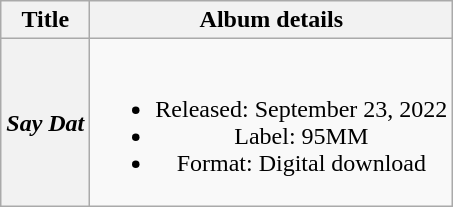<table class="wikitable plainrowheaders" style="text-align:center">
<tr>
<th>Title</th>
<th>Album details</th>
</tr>
<tr>
<th scope="row"><em>Say Dat</em><br></th>
<td><br><ul><li>Released: September 23, 2022</li><li>Label: 95MM</li><li>Format: Digital download</li></ul></td>
</tr>
</table>
